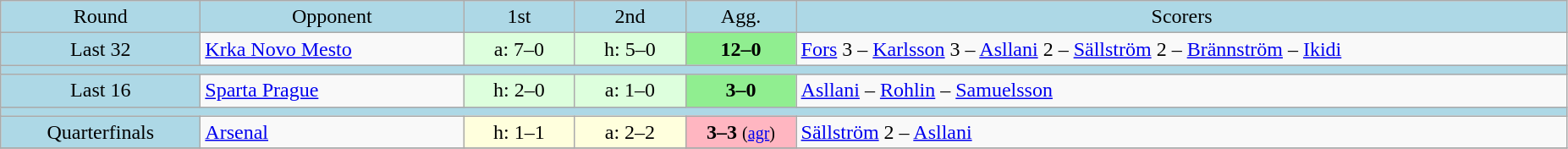<table class="wikitable" style="text-align:center">
<tr bgcolor=lightblue>
<td width=150px>Round</td>
<td width=200px>Opponent</td>
<td width=80px>1st</td>
<td width=80px>2nd</td>
<td width=80px>Agg.</td>
<td width=600px>Scorers</td>
</tr>
<tr>
<td bgcolor=lightblue>Last 32</td>
<td align=left> <a href='#'>Krka Novo Mesto</a></td>
<td bgcolor="#ddffdd">a: 7–0</td>
<td bgcolor="#ddffdd">h: 5–0</td>
<td bgcolor=lightgreen><strong>12–0</strong></td>
<td align=left><a href='#'>Fors</a> 3 – <a href='#'>Karlsson</a> 3 – <a href='#'>Asllani</a> 2 – <a href='#'>Sällström</a> 2 – <a href='#'>Brännström</a> – <a href='#'>Ikidi</a></td>
</tr>
<tr bgcolor=lightblue>
<td colspan=6></td>
</tr>
<tr>
<td bgcolor=lightblue>Last 16</td>
<td align=left> <a href='#'>Sparta Prague</a></td>
<td bgcolor="#ddffdd">h: 2–0</td>
<td bgcolor="#ddffdd">a: 1–0</td>
<td bgcolor=lightgreen><strong>3–0</strong></td>
<td align=left><a href='#'>Asllani</a> – <a href='#'>Rohlin</a> – <a href='#'>Samuelsson</a></td>
</tr>
<tr bgcolor=lightblue>
<td colspan=6></td>
</tr>
<tr>
<td bgcolor=lightblue>Quarterfinals</td>
<td align=left> <a href='#'>Arsenal</a></td>
<td bgcolor="#ffffdd">h: 1–1</td>
<td bgcolor="#ffffdd">a: 2–2</td>
<td bgcolor=lightpink><strong>3–3</strong> <small>(<a href='#'>agr</a>)</small></td>
<td align=left><a href='#'>Sällström</a> 2 – <a href='#'>Asllani</a></td>
</tr>
<tr>
</tr>
</table>
